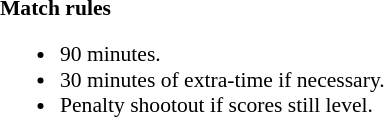<table width=100% style="font-size: 90%">
<tr>
<td width=50% valign=top></td>
<td width=50% valign=top><br><strong>Match rules</strong><ul><li>90 minutes.</li><li>30 minutes of extra-time if necessary.</li><li>Penalty shootout if scores still level.</li></ul></td>
</tr>
</table>
